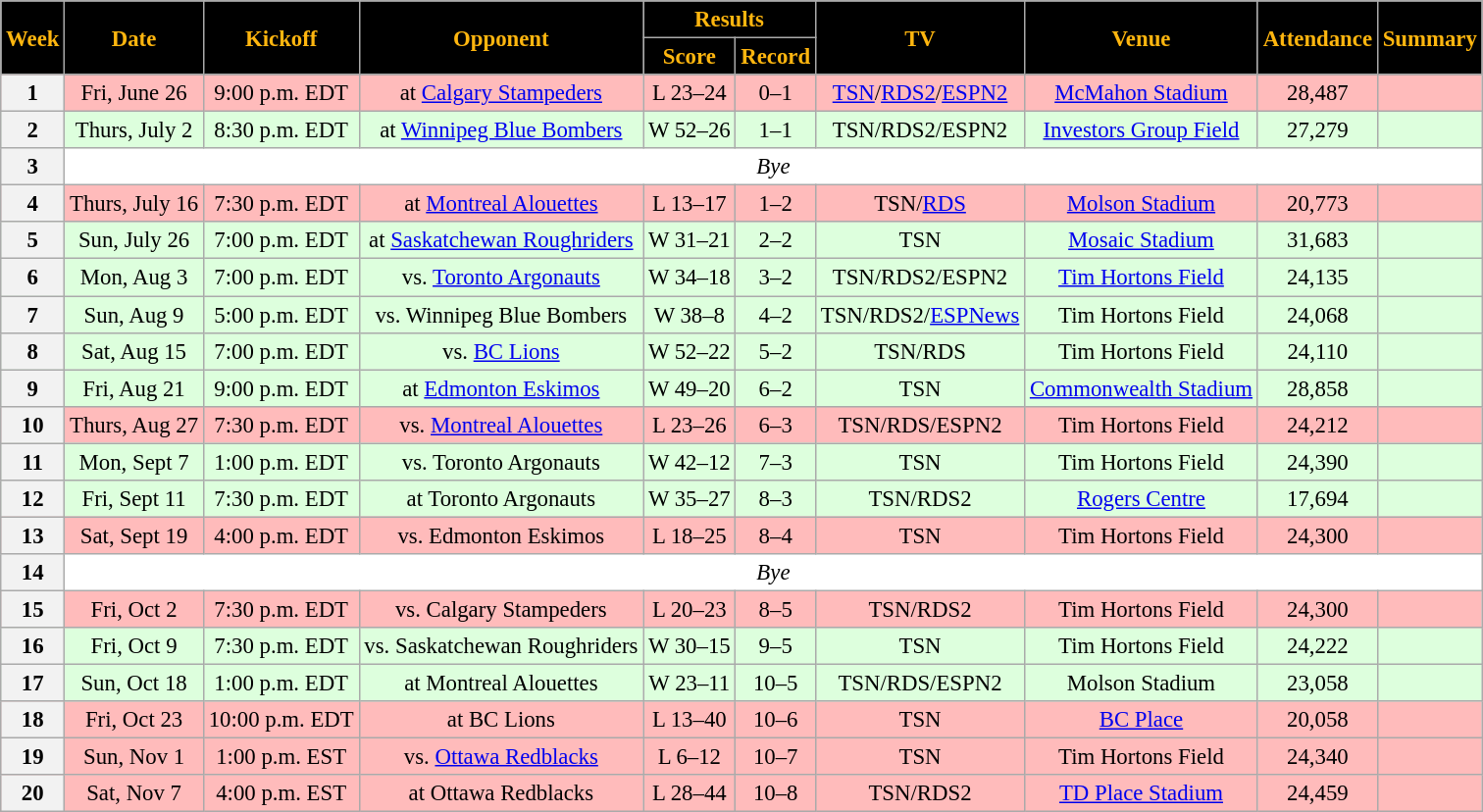<table class="wikitable" style="font-size: 95%;">
<tr>
<th style="background:black;color:#FFB60F;" rowspan=2>Week</th>
<th style="background:black;color:#FFB60F;" rowspan=2>Date</th>
<th style="background:black;color:#FFB60F;" rowspan=2>Kickoff</th>
<th style="background:black;color:#FFB60F;" rowspan=2>Opponent</th>
<th style="background:black;color:#FFB60F;" colspan=2>Results</th>
<th style="background:black;color:#FFB60F;" rowspan=2>TV</th>
<th style="background:black;color:#FFB60F;" rowspan=2>Venue</th>
<th style="background:black;color:#FFB60F;" rowspan=2>Attendance</th>
<th style="background:black;color:#FFB60F;" rowspan=2>Summary</th>
</tr>
<tr>
<th style="background:black;color:#FFB60F;">Score</th>
<th style="background:black;color:#FFB60F;">Record</th>
</tr>
<tr align="center" bgcolor="#ffbbbb">
<th align="center"><strong>1</strong></th>
<td align="center">Fri, June 26</td>
<td align="center">9:00 p.m. EDT</td>
<td align="center">at <a href='#'>Calgary Stampeders</a></td>
<td align="center">L 23–24</td>
<td align="center">0–1</td>
<td align="center"><a href='#'>TSN</a>/<a href='#'>RDS2</a>/<a href='#'>ESPN2</a></td>
<td align="center"><a href='#'>McMahon Stadium</a></td>
<td align="center">28,487</td>
<td align="center"></td>
</tr>
<tr align="center" bgcolor="#ddffdd">
<th align="center"><strong>2</strong></th>
<td align="center">Thurs, July 2</td>
<td align="center">8:30 p.m. EDT</td>
<td align="center">at <a href='#'>Winnipeg Blue Bombers</a></td>
<td align="center">W 52–26</td>
<td align="center">1–1</td>
<td align="center">TSN/RDS2/ESPN2</td>
<td align="center"><a href='#'>Investors Group Field</a></td>
<td align="center">27,279</td>
<td align="center"></td>
</tr>
<tr align="center" bgcolor="#ffffff">
<th align="center"><strong>3</strong></th>
<td colspan=9 align="center" valign="middle"><em>Bye</em></td>
</tr>
<tr align="center" bgcolor="#ffbbbb">
<th align="center"><strong>4</strong></th>
<td align="center">Thurs, July 16</td>
<td align="center">7:30 p.m. EDT</td>
<td align="center">at <a href='#'>Montreal Alouettes</a></td>
<td align="center">L 13–17</td>
<td align="center">1–2</td>
<td align="center">TSN/<a href='#'>RDS</a></td>
<td align="center"><a href='#'>Molson Stadium</a></td>
<td align="center">20,773</td>
<td align="center"></td>
</tr>
<tr align="center" bgcolor="#ddffdd">
<th align="center"><strong>5</strong></th>
<td align="center">Sun, July 26</td>
<td align="center">7:00 p.m. EDT</td>
<td align="center">at <a href='#'>Saskatchewan Roughriders</a></td>
<td align="center">W 31–21</td>
<td align="center">2–2</td>
<td align="center">TSN</td>
<td align="center"><a href='#'>Mosaic Stadium</a></td>
<td align="center">31,683</td>
<td align="center"></td>
</tr>
<tr align="center" bgcolor="#ddffdd">
<th align="center"><strong>6</strong></th>
<td align="center">Mon, Aug 3</td>
<td align="center">7:00 p.m. EDT</td>
<td align="center">vs. <a href='#'>Toronto Argonauts</a></td>
<td align="center">W 34–18</td>
<td align="center">3–2</td>
<td align="center">TSN/RDS2/ESPN2</td>
<td align="center"><a href='#'>Tim Hortons Field</a></td>
<td align="center">24,135</td>
<td align="center"></td>
</tr>
<tr align="center" bgcolor="#ddffdd">
<th align="center"><strong>7</strong></th>
<td align="center">Sun, Aug 9</td>
<td align="center">5:00 p.m. EDT</td>
<td align="center">vs. Winnipeg Blue Bombers</td>
<td align="center">W 38–8</td>
<td align="center">4–2</td>
<td align="center">TSN/RDS2/<a href='#'>ESPNews</a></td>
<td align="center">Tim Hortons Field</td>
<td align="center">24,068</td>
<td align="center"></td>
</tr>
<tr align="center" bgcolor="#ddffdd">
<th align="center"><strong>8</strong></th>
<td align="center">Sat, Aug 15</td>
<td align="center">7:00 p.m. EDT</td>
<td align="center">vs. <a href='#'>BC Lions</a></td>
<td align="center">W 52–22</td>
<td align="center">5–2</td>
<td align="center">TSN/RDS</td>
<td align="center">Tim Hortons Field</td>
<td align="center">24,110</td>
<td align="center"></td>
</tr>
<tr align="center" bgcolor="#ddffdd">
<th align="center"><strong>9</strong></th>
<td align="center">Fri, Aug 21</td>
<td align="center">9:00 p.m. EDT</td>
<td align="center">at <a href='#'>Edmonton Eskimos</a></td>
<td align="center">W 49–20</td>
<td align="center">6–2</td>
<td align="center">TSN</td>
<td align="center"><a href='#'>Commonwealth Stadium</a></td>
<td align="center">28,858</td>
<td align="center"></td>
</tr>
<tr align="center" bgcolor="#ffbbbb">
<th align="center"><strong>10</strong></th>
<td align="center">Thurs, Aug 27</td>
<td align="center">7:30 p.m. EDT</td>
<td align="center">vs. <a href='#'>Montreal Alouettes</a></td>
<td align="center">L 23–26</td>
<td align="center">6–3</td>
<td align="center">TSN/RDS/ESPN2</td>
<td align="center">Tim Hortons Field</td>
<td align="center">24,212</td>
<td align="center"></td>
</tr>
<tr align="center" bgcolor="#ddffdd">
<th align="center"><strong>11</strong></th>
<td align="center">Mon, Sept 7</td>
<td align="center">1:00 p.m. EDT</td>
<td align="center">vs. Toronto Argonauts</td>
<td align="center">W 42–12</td>
<td align="center">7–3</td>
<td align="center">TSN</td>
<td align="center">Tim Hortons Field</td>
<td align="center">24,390</td>
<td align="center"></td>
</tr>
<tr align="center" bgcolor="#ddffdd">
<th align="center"><strong>12</strong></th>
<td align="center">Fri, Sept 11</td>
<td align="center">7:30 p.m. EDT</td>
<td align="center">at Toronto Argonauts</td>
<td align="center">W 35–27</td>
<td align="center">8–3</td>
<td align="center">TSN/RDS2</td>
<td align="center"><a href='#'>Rogers Centre</a></td>
<td align="center">17,694</td>
<td align="center"></td>
</tr>
<tr align="center" bgcolor="#ffbbbb">
<th align="center"><strong>13</strong></th>
<td align="center">Sat, Sept 19</td>
<td align="center">4:00 p.m. EDT</td>
<td align="center">vs. Edmonton Eskimos</td>
<td align="center">L 18–25</td>
<td align="center">8–4</td>
<td align="center">TSN</td>
<td align="center">Tim Hortons Field</td>
<td align="center">24,300</td>
<td align="center"></td>
</tr>
<tr align="center" bgcolor="#ffffff">
<th align="center"><strong>14</strong></th>
<td colspan=9 align="center" valign="middle"><em>Bye</em></td>
</tr>
<tr align="center" bgcolor="#ffbbbb">
<th align="center"><strong>15</strong></th>
<td align="center">Fri, Oct 2</td>
<td align="center">7:30 p.m. EDT</td>
<td align="center">vs. Calgary Stampeders</td>
<td align="center">L 20–23</td>
<td align="center">8–5</td>
<td align="center">TSN/RDS2</td>
<td align="center">Tim Hortons Field</td>
<td align="center">24,300</td>
<td align="center"></td>
</tr>
<tr align="center" bgcolor="#ddffdd">
<th align="center"><strong>16</strong></th>
<td align="center">Fri, Oct 9</td>
<td align="center">7:30 p.m. EDT</td>
<td align="center">vs. Saskatchewan Roughriders</td>
<td align="center">W 30–15</td>
<td align="center">9–5</td>
<td align="center">TSN</td>
<td align="center">Tim Hortons Field</td>
<td align="center">24,222</td>
<td align="center"></td>
</tr>
<tr align="center" bgcolor="#ddffdd">
<th align="center"><strong>17</strong></th>
<td align="center">Sun, Oct 18</td>
<td align="center">1:00 p.m. EDT</td>
<td align="center">at Montreal Alouettes</td>
<td align="center">W 23–11</td>
<td align="center">10–5</td>
<td align="center">TSN/RDS/ESPN2</td>
<td align="center">Molson Stadium</td>
<td align="center">23,058</td>
<td align="center"></td>
</tr>
<tr align="center" bgcolor="#ffbbbb">
<th align="center"><strong>18</strong></th>
<td align="center">Fri, Oct 23</td>
<td align="center">10:00 p.m. EDT</td>
<td align="center">at BC Lions</td>
<td align="center">L 13–40</td>
<td align="center">10–6</td>
<td align="center">TSN</td>
<td align="center"><a href='#'>BC Place</a></td>
<td align="center">20,058</td>
<td align="center"></td>
</tr>
<tr align="center" bgcolor="#ffbbbb">
<th align="center"><strong>19</strong></th>
<td align="center">Sun, Nov 1</td>
<td align="center">1:00 p.m. EST</td>
<td align="center">vs. <a href='#'>Ottawa Redblacks</a></td>
<td align="center">L 6–12</td>
<td align="center">10–7</td>
<td align="center">TSN</td>
<td align="center">Tim Hortons Field</td>
<td align="center">24,340</td>
<td align="center"></td>
</tr>
<tr align="center" bgcolor="#ffbbbb">
<th align="center"><strong>20</strong></th>
<td align="center">Sat, Nov 7</td>
<td align="center">4:00 p.m. EST</td>
<td align="center">at Ottawa Redblacks</td>
<td align="center">L 28–44</td>
<td align="center">10–8</td>
<td align="center">TSN/RDS2</td>
<td align="center"><a href='#'>TD Place Stadium</a></td>
<td align="center">24,459</td>
<td align="center"></td>
</tr>
</table>
